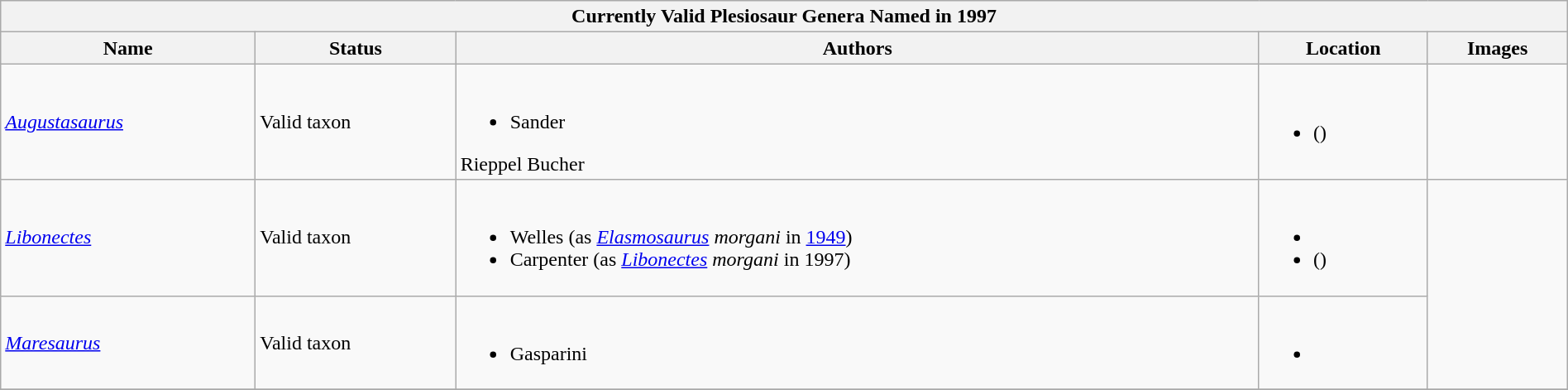<table class="wikitable" align="center" width="100%">
<tr>
<th colspan="5" align="center"><strong>Currently Valid Plesiosaur Genera Named in 1997</strong></th>
</tr>
<tr>
<th>Name</th>
<th>Status</th>
<th>Authors</th>
<th>Location</th>
<th>Images</th>
</tr>
<tr>
<td><em><a href='#'>Augustasaurus</a></em></td>
<td>Valid taxon</td>
<td><br><ul><li>Sander</li></ul>Rieppel
Bucher</td>
<td><br><ul><li> ()</li></ul></td>
<td></td>
</tr>
<tr>
<td><em><a href='#'>Libonectes</a></em></td>
<td>Valid taxon</td>
<td><br><ul><li>Welles (as <em><a href='#'>Elasmosaurus</a> morgani</em> in <a href='#'>1949</a>)</li><li>Carpenter (as <em><a href='#'>Libonectes</a> morgani</em> in 1997)</li></ul></td>
<td><br><ul><li></li><li> ()</li></ul></td>
<td rowspan="2"></td>
</tr>
<tr>
<td><em><a href='#'>Maresaurus</a></em></td>
<td>Valid taxon</td>
<td><br><ul><li>Gasparini</li></ul></td>
<td><br><ul><li></li></ul></td>
</tr>
<tr>
</tr>
</table>
